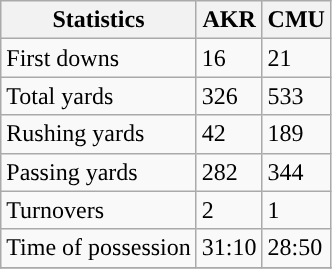<table class="wikitable">
<tr>
<th>Statistics</th>
<th>AKR</th>
<th>CMU</th>
</tr>
<tr>
<td>First downs</td>
<td>16</td>
<td>21</td>
</tr>
<tr>
<td>Total yards</td>
<td>326</td>
<td>533</td>
</tr>
<tr>
<td>Rushing yards</td>
<td>42</td>
<td>189</td>
</tr>
<tr>
<td>Passing yards</td>
<td>282</td>
<td>344</td>
</tr>
<tr>
<td>Turnovers</td>
<td>2</td>
<td>1</td>
</tr>
<tr>
<td>Time of possession</td>
<td>31:10</td>
<td>28:50</td>
</tr>
<tr>
</tr>
</table>
